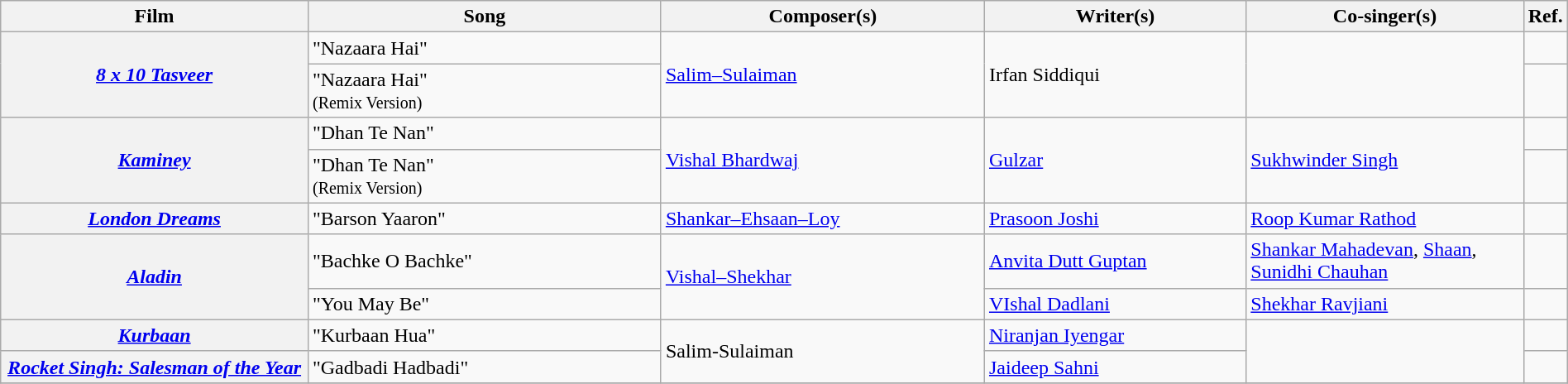<table class="wikitable plainrowheaders" width="100%" textcolor:#000;">
<tr>
<th scope="col" width=20%><strong>Film</strong></th>
<th scope="col" width=23%><strong>Song</strong></th>
<th scope="col" width=21%><strong>Composer(s)</strong></th>
<th scope="col" width=17%><strong>Writer(s)</strong></th>
<th scope="col" width=18%><strong>Co-singer(s)</strong></th>
<th scope="col" width=1%><strong>Ref.</strong></th>
</tr>
<tr>
<th scope="row" rowspan="2"><em><a href='#'>8 x 10 Tasveer</a></em></th>
<td>"Nazaara Hai"</td>
<td rowspan="2"><a href='#'>Salim–Sulaiman</a></td>
<td rowspan="2">Irfan Siddiqui</td>
<td rowspan="2"></td>
<td></td>
</tr>
<tr>
<td>"Nazaara Hai"<br><small>(Remix Version)</small></td>
<td></td>
</tr>
<tr>
<th scope="row" rowspan="2"><em><a href='#'>Kaminey</a></em></th>
<td>"Dhan Te Nan"</td>
<td rowspan="2"><a href='#'>Vishal Bhardwaj</a></td>
<td rowspan="2"><a href='#'>Gulzar</a></td>
<td rowspan="2"><a href='#'>Sukhwinder Singh</a></td>
<td></td>
</tr>
<tr>
<td>"Dhan Te Nan"<br><small>(Remix Version)</small></td>
<td></td>
</tr>
<tr>
<th scope="row"><em><a href='#'>London Dreams</a></em></th>
<td>"Barson Yaaron"</td>
<td><a href='#'>Shankar–Ehsaan–Loy</a></td>
<td><a href='#'>Prasoon Joshi</a></td>
<td><a href='#'>Roop Kumar Rathod</a></td>
<td></td>
</tr>
<tr>
<th scope="row" rowspan="2"><em><a href='#'>Aladin</a></em></th>
<td>"Bachke O Bachke"</td>
<td rowspan="2"><a href='#'>Vishal–Shekhar</a></td>
<td><a href='#'>Anvita Dutt Guptan</a></td>
<td><a href='#'>Shankar Mahadevan</a>, <a href='#'>Shaan</a>, <a href='#'>Sunidhi Chauhan</a></td>
<td></td>
</tr>
<tr>
<td>"You May Be"</td>
<td><a href='#'>VIshal Dadlani</a></td>
<td><a href='#'>Shekhar Ravjiani</a></td>
<td></td>
</tr>
<tr>
<th scope="row"><em><a href='#'>Kurbaan</a></em></th>
<td>"Kurbaan Hua"</td>
<td rowspan="2">Salim-Sulaiman</td>
<td><a href='#'>Niranjan Iyengar</a></td>
<td rowspan="2"></td>
<td></td>
</tr>
<tr>
<th scope="row"><em><a href='#'>Rocket Singh: Salesman of the Year</a></em></th>
<td>"Gadbadi Hadbadi"</td>
<td><a href='#'>Jaideep Sahni</a></td>
<td></td>
</tr>
<tr>
</tr>
</table>
